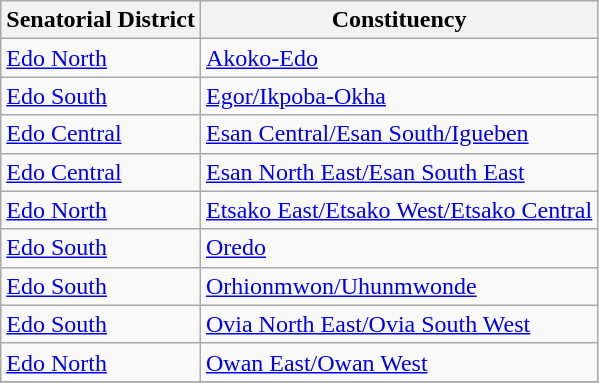<table class="wikitable sortable">
<tr>
<th>Senatorial District</th>
<th>Constituency</th>
</tr>
<tr>
<td><a href='#'>Edo North</a></td>
<td><a href='#'>Akoko-Edo</a></td>
</tr>
<tr>
<td><a href='#'>Edo South</a></td>
<td><a href='#'>Egor/Ikpoba-Okha</a></td>
</tr>
<tr>
<td><a href='#'>Edo Central</a></td>
<td><a href='#'>Esan Central/Esan South/Igueben</a></td>
</tr>
<tr>
<td><a href='#'>Edo Central</a></td>
<td><a href='#'>Esan North East/Esan South East</a></td>
</tr>
<tr>
<td><a href='#'>Edo North</a></td>
<td><a href='#'>Etsako East/Etsako West/Etsako Central</a></td>
</tr>
<tr>
<td><a href='#'>Edo South</a></td>
<td><a href='#'>Oredo</a></td>
</tr>
<tr>
<td><a href='#'>Edo South</a></td>
<td><a href='#'>Orhionmwon/Uhunmwonde</a></td>
</tr>
<tr>
<td><a href='#'>Edo South</a></td>
<td><a href='#'>Ovia North East/Ovia South West</a></td>
</tr>
<tr>
<td><a href='#'>Edo North</a></td>
<td><a href='#'>Owan East/Owan West</a></td>
</tr>
<tr>
</tr>
</table>
